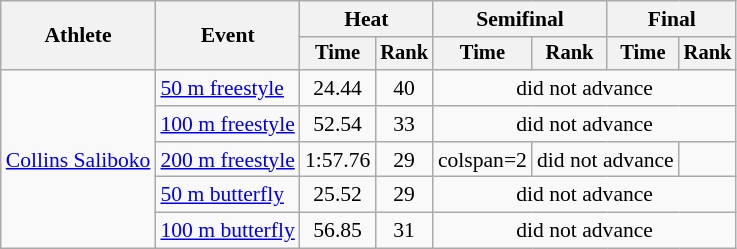<table class=wikitable style=font-size:90%>
<tr>
<th rowspan=2>Athlete</th>
<th rowspan=2>Event</th>
<th colspan=2>Heat</th>
<th colspan=2>Semifinal</th>
<th colspan=2>Final</th>
</tr>
<tr style=font-size:95%>
<th>Time</th>
<th>Rank</th>
<th>Time</th>
<th>Rank</th>
<th>Time</th>
<th>Rank</th>
</tr>
<tr align=center>
<td align=left rowspan=5><a href='#'>Collins Saliboko</a></td>
<td align=left rowspan="1"><a href='#'>50 m freestyle</a></td>
<td>24.44</td>
<td>40</td>
<td colspan=4>did not advance</td>
</tr>
<tr align=center>
<td align=left rowspan="1"><a href='#'>100 m freestyle</a></td>
<td>52.54</td>
<td>33</td>
<td colspan=4>did not advance</td>
</tr>
<tr align=center>
<td align=left rowspan="1"><a href='#'>200 m freestyle</a></td>
<td>1:57.76</td>
<td>29</td>
<td>colspan=2 </td>
<td colspan=2>did not advance</td>
</tr>
<tr align=center>
<td align=left rowspan="1"><a href='#'>50 m butterfly</a></td>
<td>25.52</td>
<td>29</td>
<td colspan=4>did not advance</td>
</tr>
<tr align=center>
<td align=left rowspan="1"><a href='#'>100 m butterfly</a></td>
<td>56.85</td>
<td>31</td>
<td colspan=4>did not advance</td>
</tr>
</table>
